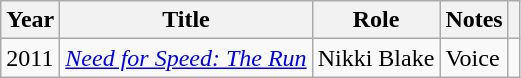<table class="wikitable sortable">
<tr>
<th>Year</th>
<th>Title</th>
<th>Role</th>
<th class="unsortable">Notes</th>
<th class="unsortable"></th>
</tr>
<tr>
<td>2011</td>
<td><em><a href='#'>Need for Speed: The Run</a></em></td>
<td>Nikki Blake</td>
<td>Voice</td>
<td align="center"></td>
</tr>
</table>
